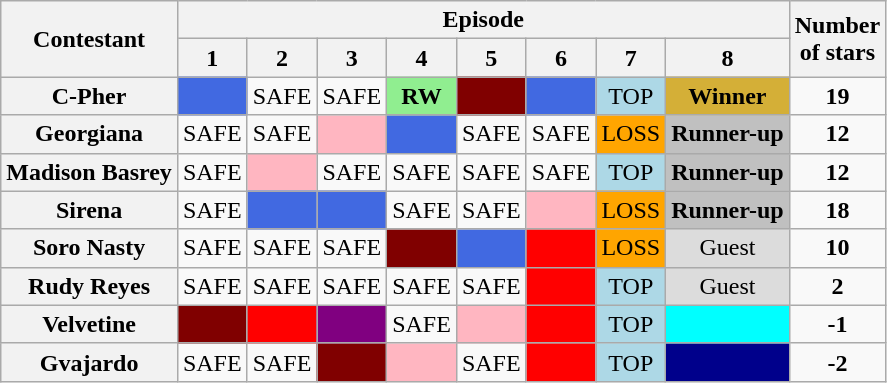<table class="wikitable" style="text-align:center">
<tr>
<th scope="col" rowspan="2">Contestant</th>
<th scope="col" colspan="8">Episode</th>
<th scope="col" rowspan="2">Number<br>of stars</th>
</tr>
<tr>
<th scope="col">1</th>
<th scope="col">2</th>
<th scope="col">3</th>
<th scope="col">4</th>
<th scope="col">5</th>
<th scope="col">6</th>
<th scope="col">7</th>
<th scope="col">8</th>
</tr>
<tr>
<th scope="row">C-Pher</th>
<td bgcolor="royalblue"></td>
<td>SAFE</td>
<td>SAFE</td>
<td bgcolor="lightgreen"><strong>RW</strong></td>
<td bgcolor="maroon"></td>
<td bgcolor="royalblue"></td>
<td bgcolor="lightblue">TOP</td>
<td bgcolor="#D4AF37"><strong>Winner</strong></td>
<td><strong>19</strong></td>
</tr>
<tr>
<th scope="row">Georgiana</th>
<td>SAFE</td>
<td>SAFE</td>
<td bgcolor="lightpink"></td>
<td bgcolor="royalblue"></td>
<td>SAFE</td>
<td>SAFE</td>
<td bgcolor="orange">LOSS</td>
<td bgcolor="silver" nowrap><strong>Runner-up</strong></td>
<td><strong>12</strong></td>
</tr>
<tr>
<th scope="row" nowrap>Madison Basrey</th>
<td>SAFE</td>
<td bgcolor="lightpink"></td>
<td>SAFE</td>
<td>SAFE</td>
<td>SAFE</td>
<td>SAFE</td>
<td bgcolor="lightblue">TOP</td>
<td bgcolor="silver"><strong>Runner-up</strong></td>
<td><strong>12</strong></td>
</tr>
<tr>
<th scope="row">Sirena</th>
<td>SAFE</td>
<td bgcolor="royalblue"></td>
<td bgcolor="royalblue"></td>
<td>SAFE</td>
<td>SAFE</td>
<td bgcolor="lightpink"></td>
<td bgcolor="orange">LOSS</td>
<td bgcolor="silver"><strong>Runner-up</strong></td>
<td><strong>18</strong></td>
</tr>
<tr>
<th scope="row">Soro Nasty</th>
<td>SAFE</td>
<td>SAFE</td>
<td>SAFE</td>
<td bgcolor="maroon"></td>
<td bgcolor="royalblue"></td>
<td bgcolor="red"></td>
<td bgcolor="orange">LOSS</td>
<td bgcolor="gainsboro">Guest</td>
<td><strong>10</strong></td>
</tr>
<tr>
<th scope="row">Rudy Reyes</th>
<td>SAFE</td>
<td>SAFE</td>
<td>SAFE</td>
<td>SAFE</td>
<td>SAFE</td>
<td bgcolor="red"></td>
<td bgcolor="lightblue">TOP</td>
<td bgcolor="gainsboro">Guest</td>
<td><strong>2</strong></td>
</tr>
<tr>
<th scope="row">Velvetine</th>
<td bgcolor="maroon"></td>
<td bgcolor="red"></td>
<td bgcolor="purple"></td>
<td>SAFE</td>
<td bgcolor="lightpink"></td>
<td bgcolor="red"></td>
<td bgcolor="lightblue">TOP</td>
<td bgcolor="aqua"></td>
<td><strong>-1</strong></td>
</tr>
<tr>
<th scope="row">Gvajardo</th>
<td>SAFE</td>
<td>SAFE</td>
<td bgcolor="maroon"></td>
<td bgcolor="lightpink"></td>
<td>SAFE</td>
<td bgcolor="red"></td>
<td bgcolor="lightblue">TOP</td>
<td bgcolor="darkblue"></td>
<td><strong>-2</strong></td>
</tr>
</table>
